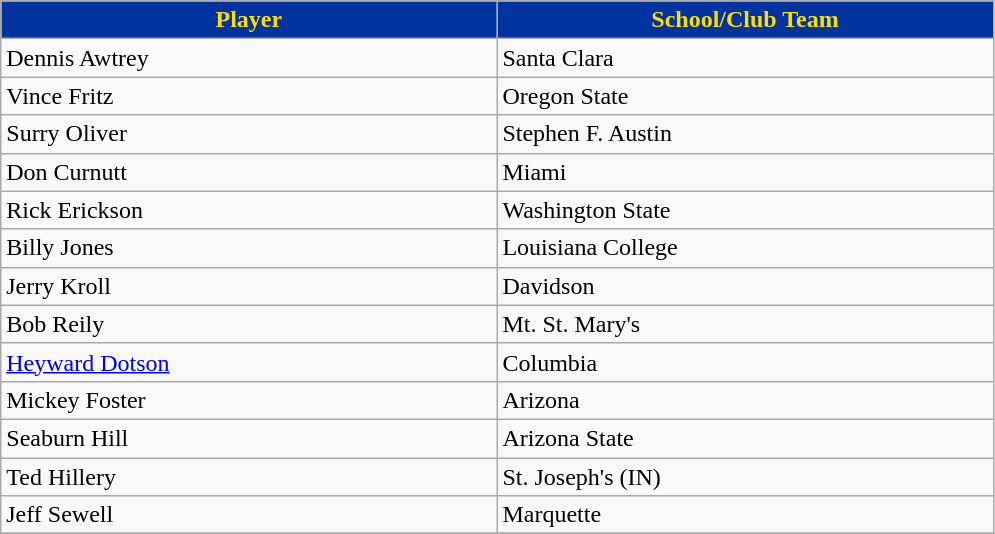<table class="wikitable sortable sortable">
<tr>
<th style="background:#0032A0; color:#FEDD00" width="20%">Player</th>
<th style="background:#0032A0; color:#FEDD00" width="20%">School/Club Team</th>
</tr>
<tr>
<td>Dennis Awtrey</td>
<td>Santa Clara</td>
</tr>
<tr>
<td>Vince Fritz</td>
<td>Oregon State</td>
</tr>
<tr>
<td>Surry Oliver</td>
<td>Stephen F. Austin</td>
</tr>
<tr>
<td>Don Curnutt</td>
<td>Miami</td>
</tr>
<tr>
<td>Rick Erickson</td>
<td>Washington State</td>
</tr>
<tr>
<td>Billy Jones</td>
<td>Louisiana College</td>
</tr>
<tr>
<td>Jerry Kroll</td>
<td>Davidson</td>
</tr>
<tr>
<td>Bob Reily</td>
<td>Mt. St. Mary's</td>
</tr>
<tr>
<td><a href='#'>Heyward Dotson</a></td>
<td>Columbia</td>
</tr>
<tr>
<td>Mickey Foster</td>
<td>Arizona</td>
</tr>
<tr>
<td>Seaburn Hill</td>
<td>Arizona State</td>
</tr>
<tr>
<td>Ted Hillery</td>
<td>St. Joseph's (IN)</td>
</tr>
<tr>
<td>Jeff Sewell</td>
<td>Marquette</td>
</tr>
<tr>
</tr>
</table>
